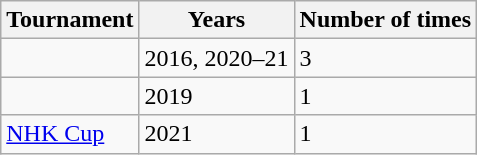<table class="wikitable">
<tr>
<th>Tournament</th>
<th>Years</th>
<th>Number of times</th>
</tr>
<tr>
<td></td>
<td>2016, 2020–21</td>
<td>3</td>
</tr>
<tr>
<td></td>
<td>2019</td>
<td>1</td>
</tr>
<tr>
<td><a href='#'>NHK Cup</a></td>
<td>2021</td>
<td>1</td>
</tr>
</table>
